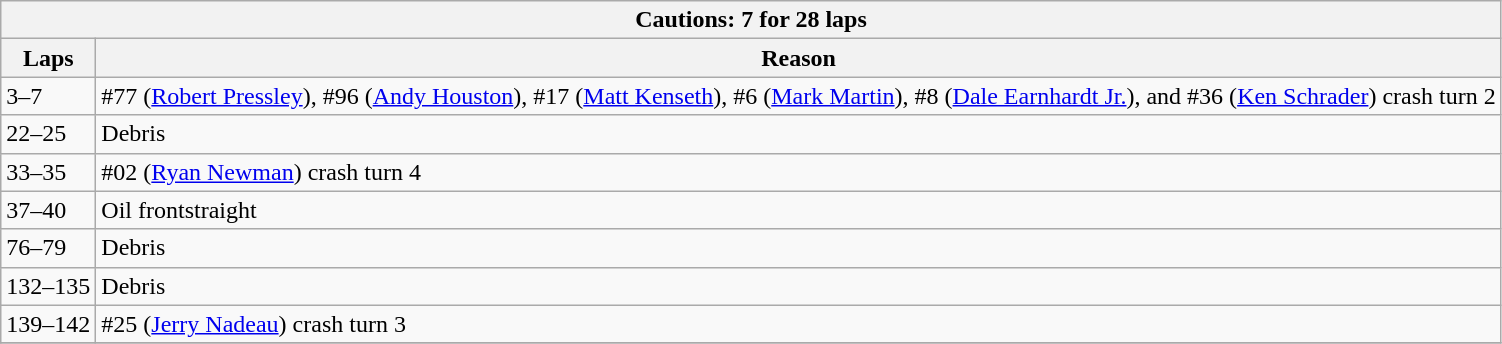<table class="wikitable">
<tr>
<th colspan=2>Cautions: 7 for 28 laps</th>
</tr>
<tr>
<th>Laps</th>
<th>Reason</th>
</tr>
<tr>
<td>3–7</td>
<td>#77 (<a href='#'>Robert Pressley</a>), #96 (<a href='#'>Andy Houston</a>), #17 (<a href='#'>Matt Kenseth</a>), #6 (<a href='#'>Mark Martin</a>), #8 (<a href='#'>Dale Earnhardt Jr.</a>), and #36 (<a href='#'>Ken Schrader</a>) crash turn 2</td>
</tr>
<tr>
<td>22–25</td>
<td>Debris</td>
</tr>
<tr>
<td>33–35</td>
<td>#02 (<a href='#'>Ryan Newman</a>) crash turn 4</td>
</tr>
<tr>
<td>37–40</td>
<td>Oil frontstraight</td>
</tr>
<tr>
<td>76–79</td>
<td>Debris</td>
</tr>
<tr>
<td>132–135</td>
<td>Debris</td>
</tr>
<tr>
<td>139–142</td>
<td>#25 (<a href='#'>Jerry Nadeau</a>) crash turn 3</td>
</tr>
<tr>
</tr>
</table>
